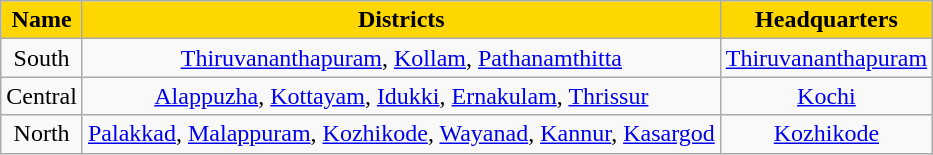<table class="wikitable plainrowheaders unsortable" style="text-align:center">
<tr>
<th scope="col" style="background:Gold;">Name</th>
<th scope="col" style="background:Gold;">Districts</th>
<th scope="col" style="background:Gold;">Headquarters</th>
</tr>
<tr>
<td>South</td>
<td><a href='#'>Thiruvananthapuram</a>, <a href='#'>Kollam</a>, <a href='#'>Pathanamthitta</a></td>
<td><a href='#'>Thiruvananthapuram</a></td>
</tr>
<tr>
<td>Central</td>
<td><a href='#'>Alappuzha</a>, <a href='#'>Kottayam</a>, <a href='#'>Idukki</a>, <a href='#'>Ernakulam</a>, <a href='#'>Thrissur</a></td>
<td><a href='#'>Kochi</a></td>
</tr>
<tr>
<td>North</td>
<td><a href='#'>Palakkad</a>, <a href='#'>Malappuram</a>, <a href='#'>Kozhikode</a>, <a href='#'>Wayanad</a>, <a href='#'>Kannur</a>, <a href='#'>Kasargod</a></td>
<td><a href='#'>Kozhikode</a></td>
</tr>
</table>
